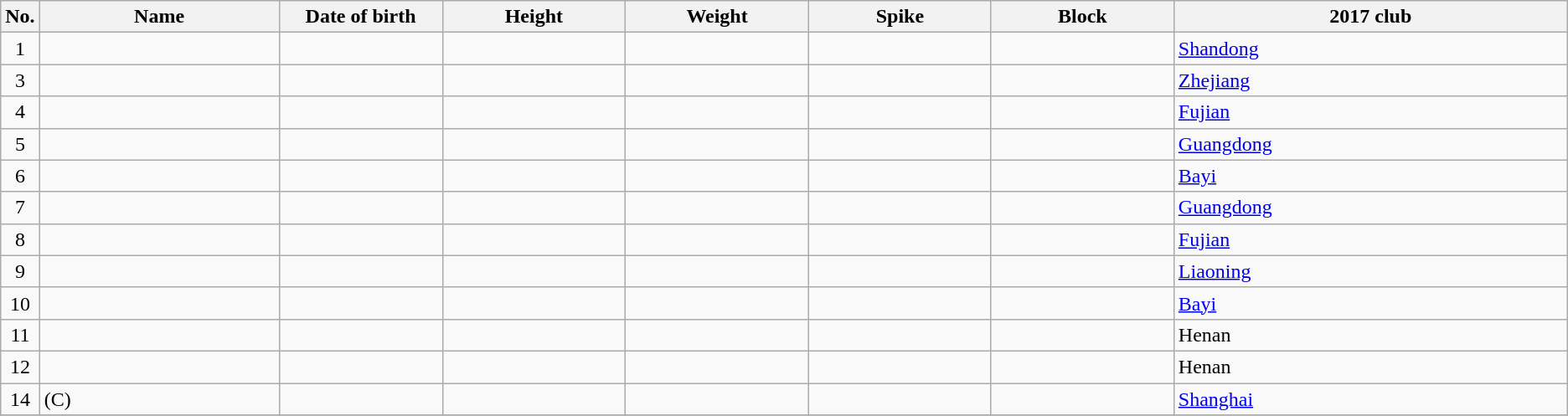<table class="wikitable sortable" style="font-size:100%; text-align:center;">
<tr>
<th>No.</th>
<th style="width:12em">Name</th>
<th style="width:8em">Date of birth</th>
<th style="width:9em">Height</th>
<th style="width:9em">Weight</th>
<th style="width:9em">Spike</th>
<th style="width:9em">Block</th>
<th style="width:20em">2017 club</th>
</tr>
<tr>
<td>1</td>
<td align=left></td>
<td align=right></td>
<td></td>
<td></td>
<td></td>
<td></td>
<td align=left> <a href='#'>Shandong</a></td>
</tr>
<tr>
<td>3</td>
<td align=left></td>
<td align=right></td>
<td></td>
<td></td>
<td></td>
<td></td>
<td align=left> <a href='#'>Zhejiang</a></td>
</tr>
<tr>
<td>4</td>
<td align=left></td>
<td align=right></td>
<td></td>
<td></td>
<td></td>
<td></td>
<td align=left> <a href='#'>Fujian</a></td>
</tr>
<tr>
<td>5</td>
<td align=left></td>
<td align=right></td>
<td></td>
<td></td>
<td></td>
<td></td>
<td align=left> <a href='#'>Guangdong</a></td>
</tr>
<tr>
<td>6</td>
<td align=left></td>
<td align=right></td>
<td></td>
<td></td>
<td></td>
<td></td>
<td align=left> <a href='#'>Bayi</a></td>
</tr>
<tr>
<td>7</td>
<td align=left></td>
<td align=right></td>
<td></td>
<td></td>
<td></td>
<td></td>
<td align=left> <a href='#'>Guangdong</a></td>
</tr>
<tr>
<td>8</td>
<td align=left></td>
<td align=right></td>
<td></td>
<td></td>
<td></td>
<td></td>
<td align=left> <a href='#'>Fujian</a></td>
</tr>
<tr>
<td>9</td>
<td align=left></td>
<td align=right></td>
<td></td>
<td></td>
<td></td>
<td></td>
<td align=left> <a href='#'>Liaoning</a></td>
</tr>
<tr>
<td>10</td>
<td align=left></td>
<td align=right></td>
<td></td>
<td></td>
<td></td>
<td></td>
<td align=left> <a href='#'>Bayi</a></td>
</tr>
<tr>
<td>11</td>
<td align=left></td>
<td align=right></td>
<td></td>
<td></td>
<td></td>
<td></td>
<td align=left> Henan</td>
</tr>
<tr>
<td>12</td>
<td align=left></td>
<td align=right></td>
<td></td>
<td></td>
<td></td>
<td></td>
<td align=left> Henan</td>
</tr>
<tr>
<td>14</td>
<td align=left> (C)</td>
<td align=right></td>
<td></td>
<td></td>
<td></td>
<td></td>
<td align=left> <a href='#'>Shanghai</a></td>
</tr>
<tr>
</tr>
</table>
